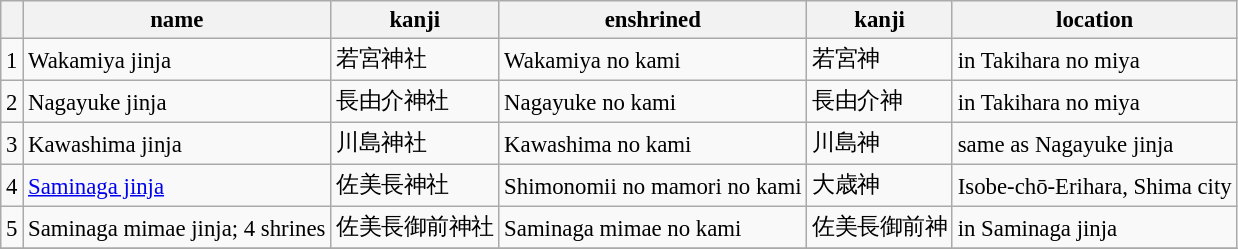<table class="wikitable" style="margin-bottom: 1.5em; font-size: 95%;">
<tr>
<th></th>
<th>name</th>
<th>kanji</th>
<th>enshrined</th>
<th>kanji</th>
<th>location</th>
</tr>
<tr>
<td>1</td>
<td>Wakamiya jinja</td>
<td>若宮神社</td>
<td>Wakamiya no kami</td>
<td>若宮神</td>
<td>in Takihara no miya</td>
</tr>
<tr>
<td>2</td>
<td>Nagayuke jinja</td>
<td>長由介神社</td>
<td>Nagayuke no kami</td>
<td>長由介神</td>
<td>in Takihara no miya</td>
</tr>
<tr>
<td>3</td>
<td>Kawashima jinja</td>
<td>川島神社</td>
<td>Kawashima no kami</td>
<td>川島神</td>
<td>same as Nagayuke jinja</td>
</tr>
<tr>
<td>4</td>
<td><a href='#'>Saminaga jinja</a></td>
<td>佐美長神社</td>
<td>Shimonomii no mamori no kami</td>
<td>大歳神</td>
<td>Isobe-chō-Erihara, Shima city</td>
</tr>
<tr>
<td>5</td>
<td>Saminaga mimae jinja; 4 shrines</td>
<td>佐美長御前神社</td>
<td>Saminaga mimae no kami</td>
<td>佐美長御前神</td>
<td>in Saminaga jinja</td>
</tr>
<tr>
</tr>
</table>
